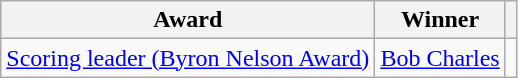<table class="wikitable">
<tr>
<th>Award</th>
<th>Winner</th>
<th></th>
</tr>
<tr>
<td><a href='#'>Scoring leader (Byron Nelson Award)</a></td>
<td> <a href='#'>Bob Charles</a></td>
<td></td>
</tr>
</table>
